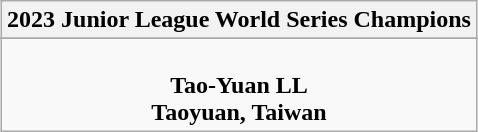<table class="wikitable" style="text-align: center; margin: 0 auto;">
<tr>
<th>2023 Junior League World Series Champions</th>
</tr>
<tr>
</tr>
<tr>
<td><br><strong>Tao-Yuan LL</strong><br><strong>Taoyuan, Taiwan</strong></td>
</tr>
</table>
